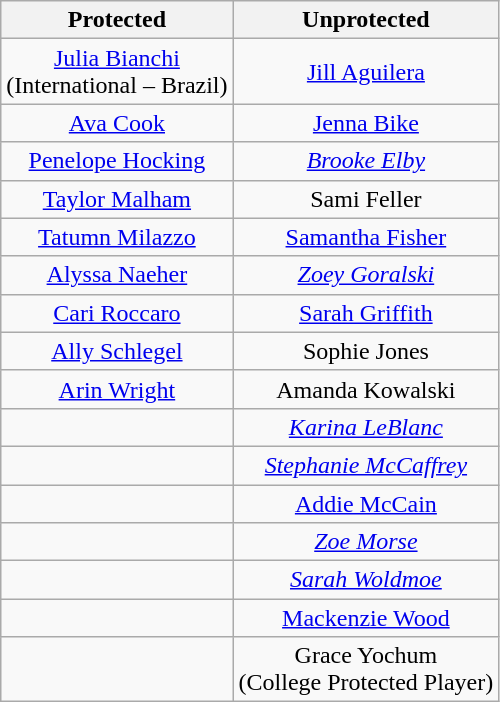<table class="wikitable" style="text-align:center;">
<tr>
<th scope="col">Protected</th>
<th scope="col">Unprotected</th>
</tr>
<tr>
<td><a href='#'>Julia Bianchi</a><br>(International – Brazil)</td>
<td><a href='#'>Jill Aguilera</a></td>
</tr>
<tr>
<td><a href='#'>Ava Cook</a></td>
<td><a href='#'>Jenna Bike</a></td>
</tr>
<tr>
<td><a href='#'>Penelope Hocking</a></td>
<td><em><a href='#'>Brooke Elby</a></em></td>
</tr>
<tr>
<td><a href='#'>Taylor Malham</a></td>
<td>Sami Feller</td>
</tr>
<tr>
<td><a href='#'>Tatumn Milazzo</a></td>
<td><a href='#'>Samantha Fisher</a></td>
</tr>
<tr>
<td><a href='#'>Alyssa Naeher</a></td>
<td><em><a href='#'>Zoey Goralski</a></em></td>
</tr>
<tr>
<td><a href='#'>Cari Roccaro</a></td>
<td><a href='#'>Sarah Griffith</a></td>
</tr>
<tr>
<td><a href='#'>Ally Schlegel</a></td>
<td>Sophie Jones</td>
</tr>
<tr>
<td><a href='#'>Arin Wright</a></td>
<td>Amanda Kowalski</td>
</tr>
<tr>
<td></td>
<td><em><a href='#'>Karina LeBlanc</a></em></td>
</tr>
<tr>
<td></td>
<td><em><a href='#'>Stephanie McCaffrey</a></em></td>
</tr>
<tr>
<td></td>
<td><a href='#'>Addie McCain</a></td>
</tr>
<tr>
<td></td>
<td><em><a href='#'>Zoe Morse</a></em></td>
</tr>
<tr>
<td></td>
<td><em><a href='#'>Sarah Woldmoe</a></em></td>
</tr>
<tr>
<td></td>
<td><a href='#'>Mackenzie Wood</a></td>
</tr>
<tr>
<td></td>
<td>Grace Yochum<br>(College Protected Player)</td>
</tr>
</table>
